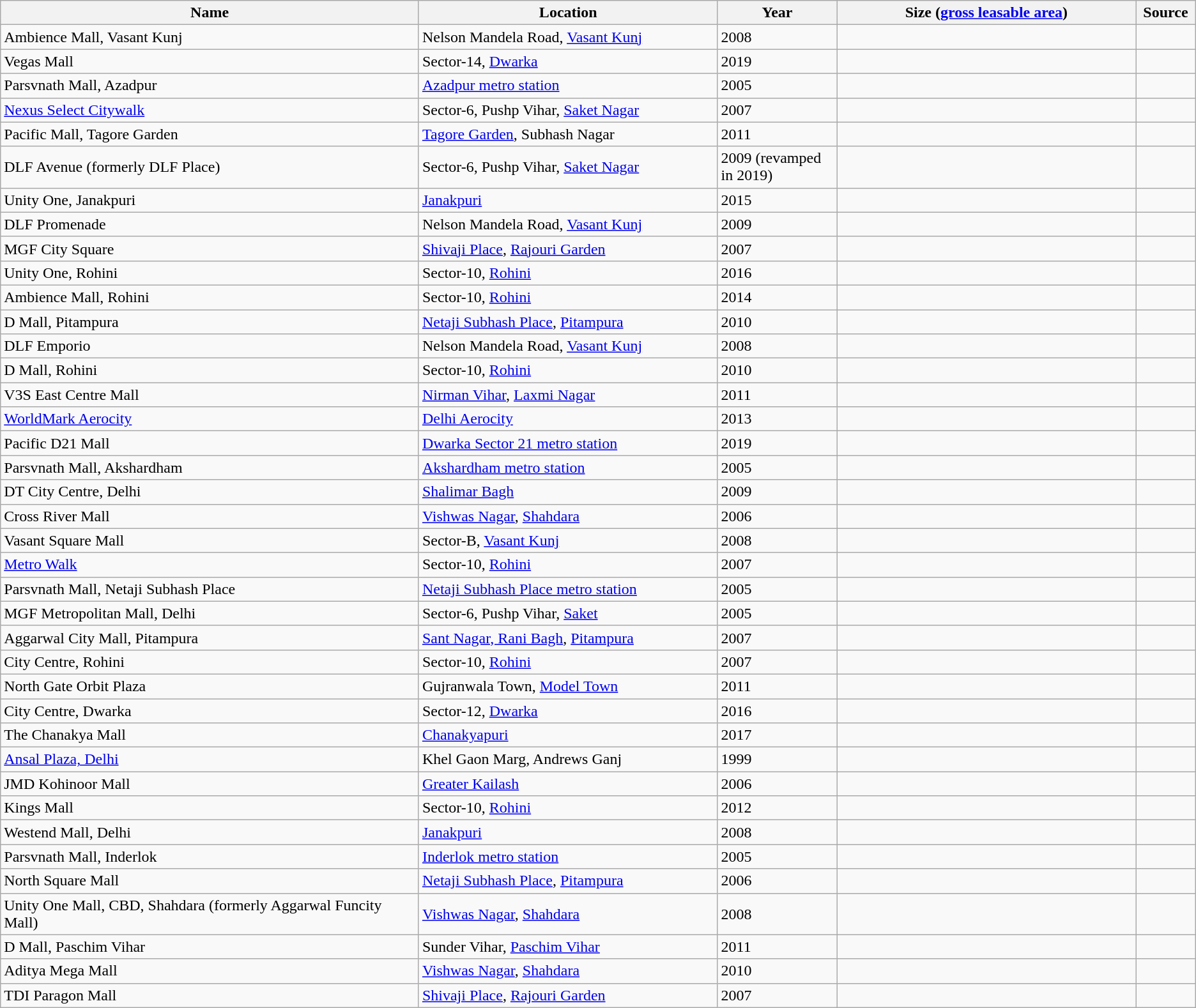<table class="wikitable sortable">
<tr>
<th style="width:35%;">Name</th>
<th style="width:25%;">Location</th>
<th style="width:10%;">Year</th>
<th style="width:25%;">Size (<a href='#'>gross leasable area</a>)</th>
<th style="width:5%;">Source</th>
</tr>
<tr>
<td>Ambience Mall, Vasant Kunj</td>
<td>Nelson Mandela Road, <a href='#'>Vasant Kunj</a></td>
<td>2008</td>
<td></td>
<td></td>
</tr>
<tr>
<td>Vegas Mall</td>
<td>Sector-14, <a href='#'>Dwarka</a></td>
<td>2019</td>
<td></td>
<td></td>
</tr>
<tr>
<td>Parsvnath Mall, Azadpur</td>
<td><a href='#'>Azadpur metro station</a></td>
<td>2005</td>
<td></td>
<td></td>
</tr>
<tr>
<td><a href='#'>Nexus Select Citywalk</a></td>
<td>Sector-6, Pushp Vihar, <a href='#'>Saket Nagar</a></td>
<td>2007</td>
<td></td>
<td></td>
</tr>
<tr>
<td>Pacific Mall, Tagore Garden</td>
<td><a href='#'>Tagore Garden</a>, Subhash Nagar</td>
<td>2011</td>
<td></td>
<td></td>
</tr>
<tr>
<td>DLF Avenue (formerly DLF Place)</td>
<td>Sector-6, Pushp Vihar, <a href='#'>Saket Nagar</a></td>
<td>2009 (revamped in 2019)</td>
<td></td>
<td></td>
</tr>
<tr>
<td>Unity One, Janakpuri</td>
<td><a href='#'>Janakpuri</a></td>
<td>2015</td>
<td></td>
<td></td>
</tr>
<tr>
<td>DLF Promenade</td>
<td>Nelson Mandela Road, <a href='#'>Vasant Kunj</a></td>
<td>2009</td>
<td></td>
<td></td>
</tr>
<tr>
<td>MGF City Square</td>
<td><a href='#'>Shivaji Place</a>, <a href='#'>Rajouri Garden</a></td>
<td>2007</td>
<td></td>
<td></td>
</tr>
<tr>
<td>Unity One, Rohini</td>
<td>Sector-10, <a href='#'>Rohini</a></td>
<td>2016</td>
<td></td>
<td></td>
</tr>
<tr>
<td>Ambience Mall, Rohini</td>
<td>Sector-10, <a href='#'>Rohini</a></td>
<td>2014</td>
<td></td>
<td></td>
</tr>
<tr>
<td>D Mall, Pitampura</td>
<td><a href='#'>Netaji Subhash Place</a>, <a href='#'>Pitampura</a></td>
<td>2010</td>
<td></td>
<td></td>
</tr>
<tr>
<td>DLF Emporio</td>
<td>Nelson Mandela Road, <a href='#'>Vasant Kunj</a></td>
<td>2008</td>
<td></td>
<td></td>
</tr>
<tr>
<td>D Mall, Rohini</td>
<td>Sector-10, <a href='#'>Rohini</a></td>
<td>2010</td>
<td></td>
<td></td>
</tr>
<tr>
<td>V3S East Centre Mall</td>
<td><a href='#'>Nirman Vihar</a>, <a href='#'>Laxmi Nagar</a></td>
<td>2011</td>
<td></td>
<td></td>
</tr>
<tr>
<td><a href='#'>WorldMark Aerocity</a></td>
<td><a href='#'>Delhi Aerocity</a></td>
<td>2013</td>
<td></td>
<td></td>
</tr>
<tr>
<td>Pacific D21 Mall</td>
<td><a href='#'>Dwarka Sector 21 metro station</a></td>
<td>2019</td>
<td></td>
<td></td>
</tr>
<tr>
<td>Parsvnath Mall, Akshardham</td>
<td><a href='#'>Akshardham metro station</a></td>
<td>2005</td>
<td></td>
<td></td>
</tr>
<tr>
<td>DT City Centre, Delhi</td>
<td><a href='#'>Shalimar Bagh</a></td>
<td>2009</td>
<td></td>
<td></td>
</tr>
<tr>
<td>Cross River Mall</td>
<td><a href='#'>Vishwas Nagar</a>, <a href='#'>Shahdara</a></td>
<td>2006</td>
<td></td>
<td></td>
</tr>
<tr>
<td>Vasant Square Mall</td>
<td>Sector-B, <a href='#'>Vasant Kunj</a></td>
<td>2008</td>
<td></td>
<td></td>
</tr>
<tr>
<td><a href='#'>Metro Walk</a></td>
<td>Sector-10, <a href='#'>Rohini</a></td>
<td>2007</td>
<td></td>
<td></td>
</tr>
<tr>
<td>Parsvnath Mall, Netaji Subhash Place</td>
<td><a href='#'>Netaji Subhash Place metro station</a></td>
<td>2005</td>
<td></td>
<td></td>
</tr>
<tr>
<td>MGF Metropolitan Mall, Delhi</td>
<td>Sector-6, Pushp Vihar, <a href='#'>Saket</a></td>
<td>2005</td>
<td></td>
<td></td>
</tr>
<tr>
<td>Aggarwal City Mall, Pitampura</td>
<td><a href='#'>Sant Nagar, Rani Bagh</a>, <a href='#'>Pitampura</a></td>
<td>2007</td>
<td></td>
<td></td>
</tr>
<tr>
<td>City Centre, Rohini</td>
<td>Sector-10, <a href='#'>Rohini</a></td>
<td>2007</td>
<td></td>
<td></td>
</tr>
<tr>
<td>North Gate Orbit Plaza</td>
<td>Gujranwala Town, <a href='#'>Model Town</a></td>
<td>2011</td>
<td></td>
<td></td>
</tr>
<tr>
<td>City Centre, Dwarka</td>
<td>Sector-12, <a href='#'>Dwarka</a></td>
<td>2016</td>
<td></td>
<td></td>
</tr>
<tr>
<td>The Chanakya Mall</td>
<td><a href='#'>Chanakyapuri</a></td>
<td>2017</td>
<td></td>
<td></td>
</tr>
<tr>
<td><a href='#'>Ansal Plaza, Delhi</a></td>
<td>Khel Gaon Marg, Andrews Ganj</td>
<td>1999</td>
<td></td>
<td></td>
</tr>
<tr>
<td>JMD Kohinoor Mall</td>
<td><a href='#'>Greater Kailash</a></td>
<td>2006</td>
<td></td>
<td></td>
</tr>
<tr>
<td>Kings Mall</td>
<td>Sector-10, <a href='#'>Rohini</a></td>
<td>2012</td>
<td></td>
<td></td>
</tr>
<tr>
<td>Westend Mall, Delhi</td>
<td><a href='#'>Janakpuri</a></td>
<td>2008</td>
<td></td>
<td></td>
</tr>
<tr>
<td>Parsvnath Mall, Inderlok</td>
<td><a href='#'>Inderlok metro station</a></td>
<td>2005</td>
<td></td>
<td></td>
</tr>
<tr>
<td>North Square Mall</td>
<td><a href='#'>Netaji Subhash Place</a>, <a href='#'>Pitampura</a></td>
<td>2006</td>
<td></td>
<td></td>
</tr>
<tr>
<td>Unity One Mall, CBD, Shahdara (formerly Aggarwal Funcity Mall)</td>
<td><a href='#'>Vishwas Nagar</a>, <a href='#'>Shahdara</a></td>
<td>2008</td>
<td></td>
<td></td>
</tr>
<tr>
<td>D Mall, Paschim Vihar</td>
<td>Sunder Vihar, <a href='#'>Paschim Vihar</a></td>
<td>2011</td>
<td></td>
<td></td>
</tr>
<tr>
<td>Aditya Mega Mall</td>
<td><a href='#'>Vishwas Nagar</a>, <a href='#'>Shahdara</a></td>
<td>2010</td>
<td></td>
<td></td>
</tr>
<tr>
<td>TDI Paragon Mall</td>
<td><a href='#'>Shivaji Place</a>, <a href='#'>Rajouri Garden</a></td>
<td>2007</td>
<td></td>
<td></td>
</tr>
</table>
